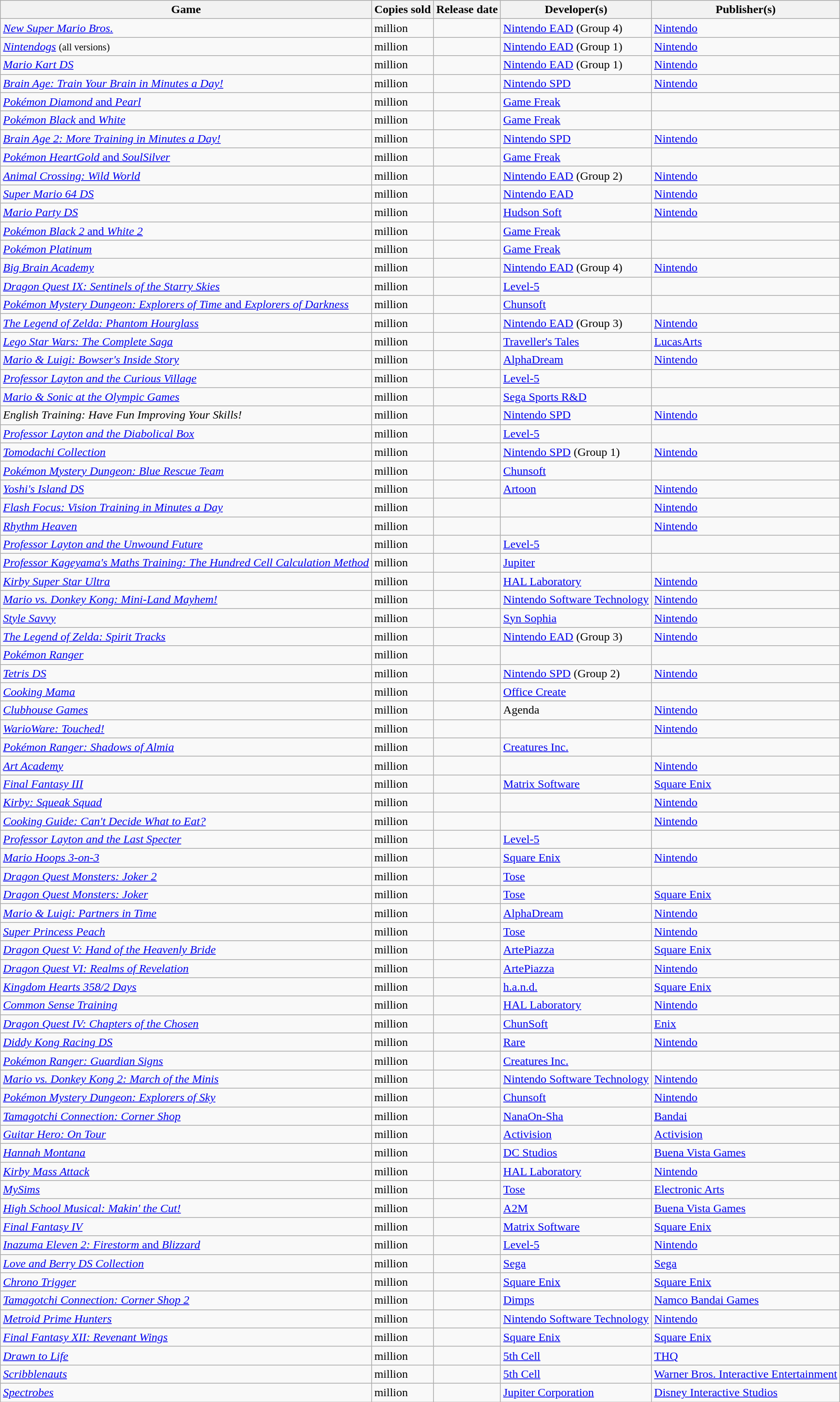<table class="wikitable plainrowheaders sticky-header sortable static-row-numbers">
<tr>
<th scope="col">Game</th>
<th scope="col">Copies sold</th>
<th scope="col">Release date</th>
<th scope="col">Developer(s)</th>
<th scope="col">Publisher(s)</th>
</tr>
<tr>
<td><em><a href='#'>New Super Mario Bros.</a></em></td>
<td>million</td>
<td></td>
<td><a href='#'>Nintendo EAD</a> (Group 4)</td>
<td><a href='#'>Nintendo</a></td>
</tr>
<tr>
<td><em><a href='#'>Nintendogs</a></em> <small>(all versions)</small></td>
<td>million</td>
<td></td>
<td><a href='#'>Nintendo EAD</a> (Group 1)</td>
<td><a href='#'>Nintendo</a></td>
</tr>
<tr>
<td><em><a href='#'>Mario Kart DS</a></em></td>
<td>million</td>
<td></td>
<td><a href='#'>Nintendo EAD</a> (Group 1)</td>
<td><a href='#'>Nintendo</a></td>
</tr>
<tr>
<td><em><a href='#'>Brain Age: Train Your Brain in Minutes a Day!</a></em></td>
<td>million</td>
<td></td>
<td><a href='#'>Nintendo SPD</a></td>
<td><a href='#'>Nintendo</a></td>
</tr>
<tr>
<td><a href='#'><em>Pokémon Diamond</em> and <em>Pearl</em></a></td>
<td>million</td>
<td></td>
<td><a href='#'>Game Freak</a></td>
<td></td>
</tr>
<tr>
<td><a href='#'><em>Pokémon Black</em> and <em>White</em></a></td>
<td>million</td>
<td></td>
<td><a href='#'>Game Freak</a></td>
<td></td>
</tr>
<tr>
<td><em><a href='#'>Brain Age 2: More Training in Minutes a Day!</a></em></td>
<td>million</td>
<td></td>
<td><a href='#'>Nintendo SPD</a></td>
<td><a href='#'>Nintendo</a></td>
</tr>
<tr>
<td><a href='#'><em>Pokémon HeartGold</em> and <em>SoulSilver</em></a></td>
<td>million</td>
<td></td>
<td><a href='#'>Game Freak</a></td>
<td></td>
</tr>
<tr>
<td><em><a href='#'>Animal Crossing: Wild World</a></em></td>
<td>million</td>
<td></td>
<td><a href='#'>Nintendo EAD</a> (Group 2)</td>
<td><a href='#'>Nintendo</a></td>
</tr>
<tr>
<td><em><a href='#'>Super Mario 64 DS</a></em></td>
<td>million</td>
<td></td>
<td><a href='#'>Nintendo EAD</a></td>
<td><a href='#'>Nintendo</a></td>
</tr>
<tr>
<td><em><a href='#'>Mario Party DS</a></em></td>
<td>million</td>
<td></td>
<td><a href='#'>Hudson Soft</a></td>
<td><a href='#'>Nintendo</a></td>
</tr>
<tr>
<td><a href='#'><em>Pokémon Black 2</em> and <em>White 2</em></a></td>
<td>million</td>
<td></td>
<td><a href='#'>Game Freak</a></td>
<td></td>
</tr>
<tr>
<td><em><a href='#'>Pokémon Platinum</a></em></td>
<td>million</td>
<td></td>
<td><a href='#'>Game Freak</a></td>
<td></td>
</tr>
<tr>
<td><em><a href='#'>Big Brain Academy</a></em></td>
<td>million</td>
<td></td>
<td><a href='#'>Nintendo EAD</a> (Group 4)</td>
<td><a href='#'>Nintendo</a></td>
</tr>
<tr>
<td><em><a href='#'>Dragon Quest IX: Sentinels of the Starry Skies</a></em></td>
<td>million</td>
<td></td>
<td><a href='#'>Level-5</a></td>
<td></td>
</tr>
<tr>
<td><a href='#'><em>Pokémon Mystery Dungeon: Explorers of Time</em> and <em>Explorers of Darkness</em></a></td>
<td>million</td>
<td></td>
<td><a href='#'>Chunsoft</a></td>
<td></td>
</tr>
<tr>
<td><em><a href='#'>The Legend of Zelda: Phantom Hourglass</a></em></td>
<td>million</td>
<td></td>
<td><a href='#'>Nintendo EAD</a> (Group 3)</td>
<td><a href='#'>Nintendo</a></td>
</tr>
<tr>
<td><em><a href='#'>Lego Star Wars: The Complete Saga</a></em></td>
<td>million</td>
<td></td>
<td><a href='#'>Traveller's Tales</a></td>
<td><a href='#'>LucasArts</a></td>
</tr>
<tr>
<td><em><a href='#'>Mario & Luigi: Bowser's Inside Story</a></em></td>
<td>million</td>
<td></td>
<td><a href='#'>AlphaDream</a></td>
<td><a href='#'>Nintendo</a></td>
</tr>
<tr>
<td><em><a href='#'>Professor Layton and the Curious Village</a></em></td>
<td>million</td>
<td></td>
<td><a href='#'>Level-5</a></td>
<td></td>
</tr>
<tr>
<td><em><a href='#'>Mario & Sonic at the Olympic Games</a></em></td>
<td>million</td>
<td></td>
<td><a href='#'>Sega Sports R&D</a></td>
<td></td>
</tr>
<tr>
<td><em>English Training: Have Fun Improving Your Skills!</em></td>
<td>million</td>
<td></td>
<td><a href='#'>Nintendo SPD</a></td>
<td><a href='#'>Nintendo</a></td>
</tr>
<tr>
<td><em><a href='#'>Professor Layton and the Diabolical Box</a></em></td>
<td>million</td>
<td></td>
<td><a href='#'>Level-5</a></td>
<td></td>
</tr>
<tr>
<td><em><a href='#'>Tomodachi Collection</a></em></td>
<td>million</td>
<td></td>
<td><a href='#'>Nintendo SPD</a> (Group 1)</td>
<td><a href='#'>Nintendo</a></td>
</tr>
<tr>
<td><em><a href='#'>Pokémon Mystery Dungeon: Blue Rescue Team</a></em></td>
<td>million</td>
<td></td>
<td><a href='#'>Chunsoft</a></td>
<td></td>
</tr>
<tr>
<td><em><a href='#'>Yoshi's Island DS</a></em></td>
<td>million</td>
<td></td>
<td><a href='#'>Artoon</a></td>
<td><a href='#'>Nintendo</a></td>
</tr>
<tr>
<td><em><a href='#'>Flash Focus: Vision Training in Minutes a Day</a></em></td>
<td>million</td>
<td></td>
<td></td>
<td><a href='#'>Nintendo</a></td>
</tr>
<tr>
<td><em><a href='#'>Rhythm Heaven</a></em></td>
<td>million</td>
<td></td>
<td></td>
<td><a href='#'>Nintendo</a></td>
</tr>
<tr>
<td><em><a href='#'>Professor Layton and the Unwound Future</a></em></td>
<td>million</td>
<td></td>
<td><a href='#'>Level-5</a></td>
<td></td>
</tr>
<tr>
<td><em><a href='#'>Professor Kageyama's Maths Training: The Hundred Cell Calculation Method</a></em></td>
<td>million</td>
<td></td>
<td><a href='#'>Jupiter</a></td>
<td></td>
</tr>
<tr>
<td><em><a href='#'>Kirby Super Star Ultra</a></em></td>
<td>million</td>
<td></td>
<td><a href='#'>HAL Laboratory</a></td>
<td><a href='#'>Nintendo</a></td>
</tr>
<tr>
<td><em><a href='#'>Mario vs. Donkey Kong: Mini-Land Mayhem!</a></em></td>
<td>million</td>
<td></td>
<td><a href='#'>Nintendo Software Technology</a></td>
<td><a href='#'>Nintendo</a></td>
</tr>
<tr>
<td><em><a href='#'>Style Savvy</a></em></td>
<td>million</td>
<td></td>
<td><a href='#'>Syn Sophia</a></td>
<td><a href='#'>Nintendo</a></td>
</tr>
<tr>
<td><em><a href='#'>The Legend of Zelda: Spirit Tracks</a></em></td>
<td>million</td>
<td></td>
<td><a href='#'>Nintendo EAD</a> (Group 3)</td>
<td><a href='#'>Nintendo</a></td>
</tr>
<tr>
<td><em><a href='#'>Pokémon Ranger</a></em></td>
<td>million</td>
<td></td>
<td></td>
<td></td>
</tr>
<tr>
<td><em><a href='#'>Tetris DS</a></em></td>
<td>million</td>
<td></td>
<td><a href='#'>Nintendo SPD</a> (Group 2)</td>
<td><a href='#'>Nintendo</a></td>
</tr>
<tr>
<td><em><a href='#'>Cooking Mama</a></em></td>
<td>million</td>
<td></td>
<td><a href='#'>Office Create</a></td>
<td></td>
</tr>
<tr>
<td><em><a href='#'>Clubhouse Games</a></em></td>
<td>million</td>
<td></td>
<td>Agenda</td>
<td><a href='#'>Nintendo</a></td>
</tr>
<tr>
<td><em><a href='#'>WarioWare: Touched!</a></em></td>
<td>million</td>
<td></td>
<td></td>
<td><a href='#'>Nintendo</a></td>
</tr>
<tr>
<td><em><a href='#'>Pokémon Ranger: Shadows of Almia</a></em></td>
<td>million</td>
<td></td>
<td><a href='#'>Creatures Inc.</a></td>
<td></td>
</tr>
<tr>
<td><em><a href='#'>Art Academy</a></em></td>
<td>million</td>
<td></td>
<td></td>
<td><a href='#'>Nintendo</a></td>
</tr>
<tr>
<td><em><a href='#'>Final Fantasy III</a></em></td>
<td>million</td>
<td></td>
<td><a href='#'>Matrix Software</a></td>
<td><a href='#'>Square Enix</a></td>
</tr>
<tr>
<td><em><a href='#'>Kirby: Squeak Squad</a></em></td>
<td>million</td>
<td></td>
<td></td>
<td><a href='#'>Nintendo</a></td>
</tr>
<tr>
<td><em><a href='#'>Cooking Guide: Can't Decide What to Eat?</a></em></td>
<td>million</td>
<td></td>
<td></td>
<td><a href='#'>Nintendo</a></td>
</tr>
<tr>
<td><em><a href='#'>Professor Layton and the Last Specter</a></em></td>
<td>million</td>
<td></td>
<td><a href='#'>Level-5</a></td>
<td></td>
</tr>
<tr>
<td><em><a href='#'>Mario Hoops 3-on-3</a></em></td>
<td>million</td>
<td></td>
<td><a href='#'>Square Enix</a></td>
<td><a href='#'>Nintendo</a></td>
</tr>
<tr>
<td><em><a href='#'>Dragon Quest Monsters: Joker 2</a></em></td>
<td>million</td>
<td></td>
<td><a href='#'>Tose</a></td>
<td></td>
</tr>
<tr>
<td><em><a href='#'>Dragon Quest Monsters: Joker</a></em></td>
<td>million</td>
<td></td>
<td><a href='#'>Tose</a></td>
<td><a href='#'>Square Enix</a></td>
</tr>
<tr>
<td><em><a href='#'>Mario & Luigi: Partners in Time</a></em></td>
<td>million</td>
<td></td>
<td><a href='#'>AlphaDream</a></td>
<td><a href='#'>Nintendo</a></td>
</tr>
<tr>
<td><em><a href='#'>Super Princess Peach</a></em></td>
<td>million</td>
<td></td>
<td><a href='#'>Tose</a></td>
<td><a href='#'>Nintendo</a></td>
</tr>
<tr>
<td><em><a href='#'>Dragon Quest V: Hand of the Heavenly Bride</a></em></td>
<td>million</td>
<td></td>
<td><a href='#'>ArtePiazza</a></td>
<td><a href='#'>Square Enix</a></td>
</tr>
<tr>
<td><em><a href='#'>Dragon Quest VI: Realms of Revelation</a></em></td>
<td>million</td>
<td></td>
<td><a href='#'>ArtePiazza</a></td>
<td><a href='#'>Nintendo</a></td>
</tr>
<tr>
<td><em><a href='#'>Kingdom Hearts 358/2 Days</a></em></td>
<td>million</td>
<td></td>
<td><a href='#'>h.a.n.d.</a></td>
<td><a href='#'>Square Enix</a></td>
</tr>
<tr>
<td><em><a href='#'>Common Sense Training</a></em></td>
<td>million</td>
<td></td>
<td><a href='#'>HAL Laboratory</a></td>
<td><a href='#'>Nintendo</a></td>
</tr>
<tr>
<td><em><a href='#'>Dragon Quest IV: Chapters of the Chosen</a></em></td>
<td>million</td>
<td></td>
<td><a href='#'>ChunSoft</a></td>
<td><a href='#'>Enix</a></td>
</tr>
<tr>
<td><em><a href='#'>Diddy Kong Racing DS</a></em></td>
<td>million</td>
<td></td>
<td><a href='#'>Rare</a></td>
<td><a href='#'>Nintendo</a></td>
</tr>
<tr>
<td><em><a href='#'>Pokémon Ranger: Guardian Signs</a></em></td>
<td>million</td>
<td></td>
<td><a href='#'>Creatures Inc.</a></td>
<td></td>
</tr>
<tr>
<td><em><a href='#'>Mario vs. Donkey Kong 2: March of the Minis</a></em></td>
<td>million</td>
<td></td>
<td><a href='#'>Nintendo Software Technology</a></td>
<td><a href='#'>Nintendo</a></td>
</tr>
<tr>
<td><em><a href='#'>Pokémon Mystery Dungeon: Explorers of Sky</a></em></td>
<td>million</td>
<td></td>
<td><a href='#'>Chunsoft</a></td>
<td><a href='#'>Nintendo</a></td>
</tr>
<tr>
<td><em><a href='#'>Tamagotchi Connection: Corner Shop</a></em></td>
<td>million</td>
<td></td>
<td><a href='#'>NanaOn-Sha</a></td>
<td><a href='#'>Bandai</a></td>
</tr>
<tr>
<td><em><a href='#'>Guitar Hero: On Tour</a></em></td>
<td>million</td>
<td></td>
<td><a href='#'>Activision</a></td>
<td><a href='#'>Activision</a></td>
</tr>
<tr>
<td><em><a href='#'>Hannah Montana</a></em></td>
<td>million</td>
<td></td>
<td><a href='#'>DC Studios</a></td>
<td><a href='#'>Buena Vista Games</a></td>
</tr>
<tr>
<td><em><a href='#'>Kirby Mass Attack</a></em></td>
<td>million</td>
<td></td>
<td><a href='#'>HAL Laboratory</a></td>
<td><a href='#'>Nintendo</a></td>
</tr>
<tr>
<td><em><a href='#'>MySims</a></em></td>
<td>million</td>
<td></td>
<td><a href='#'>Tose</a></td>
<td><a href='#'>Electronic Arts</a></td>
</tr>
<tr>
<td><em><a href='#'>High School Musical: Makin' the Cut!</a></em></td>
<td>million</td>
<td></td>
<td><a href='#'>A2M</a></td>
<td><a href='#'>Buena Vista Games</a></td>
</tr>
<tr>
<td><em><a href='#'>Final Fantasy IV</a></em></td>
<td>million</td>
<td></td>
<td><a href='#'>Matrix Software</a></td>
<td><a href='#'>Square Enix</a></td>
</tr>
<tr>
<td><a href='#'><em>Inazuma Eleven 2: Firestorm</em> and <em>Blizzard</em></a></td>
<td>million</td>
<td></td>
<td><a href='#'>Level-5</a></td>
<td><a href='#'>Nintendo</a></td>
</tr>
<tr>
<td><em><a href='#'>Love and Berry DS Collection</a></em></td>
<td>million</td>
<td></td>
<td><a href='#'>Sega</a></td>
<td><a href='#'>Sega</a></td>
</tr>
<tr>
<td><em><a href='#'>Chrono Trigger</a></em></td>
<td>million</td>
<td></td>
<td><a href='#'>Square Enix</a></td>
<td><a href='#'>Square Enix</a></td>
</tr>
<tr>
<td><em><a href='#'>Tamagotchi Connection: Corner Shop 2</a></em></td>
<td>million</td>
<td></td>
<td><a href='#'>Dimps</a></td>
<td><a href='#'>Namco Bandai Games</a></td>
</tr>
<tr>
<td><em><a href='#'>Metroid Prime Hunters</a></em></td>
<td>million</td>
<td></td>
<td><a href='#'>Nintendo Software Technology</a></td>
<td><a href='#'>Nintendo</a></td>
</tr>
<tr>
<td><em><a href='#'>Final Fantasy XII: Revenant Wings</a></em></td>
<td>million</td>
<td></td>
<td><a href='#'>Square Enix</a></td>
<td><a href='#'>Square Enix</a></td>
</tr>
<tr>
<td><em><a href='#'>Drawn to Life</a></em></td>
<td>million</td>
<td></td>
<td><a href='#'>5th Cell</a></td>
<td><a href='#'>THQ</a></td>
</tr>
<tr>
<td><em><a href='#'>Scribblenauts</a></em></td>
<td>million</td>
<td></td>
<td><a href='#'>5th Cell</a></td>
<td><a href='#'>Warner Bros. Interactive Entertainment</a></td>
</tr>
<tr>
<td><em><a href='#'>Spectrobes</a></em></td>
<td>million</td>
<td></td>
<td><a href='#'>Jupiter Corporation</a></td>
<td><a href='#'>Disney Interactive Studios</a></td>
</tr>
</table>
